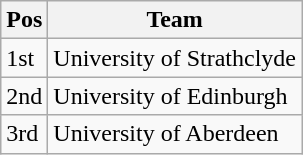<table class="wikitable">
<tr>
<th>Pos</th>
<th>Team</th>
</tr>
<tr>
<td>1st</td>
<td>University of Strathclyde</td>
</tr>
<tr>
<td>2nd</td>
<td>University of Edinburgh</td>
</tr>
<tr>
<td>3rd</td>
<td>University of Aberdeen</td>
</tr>
</table>
